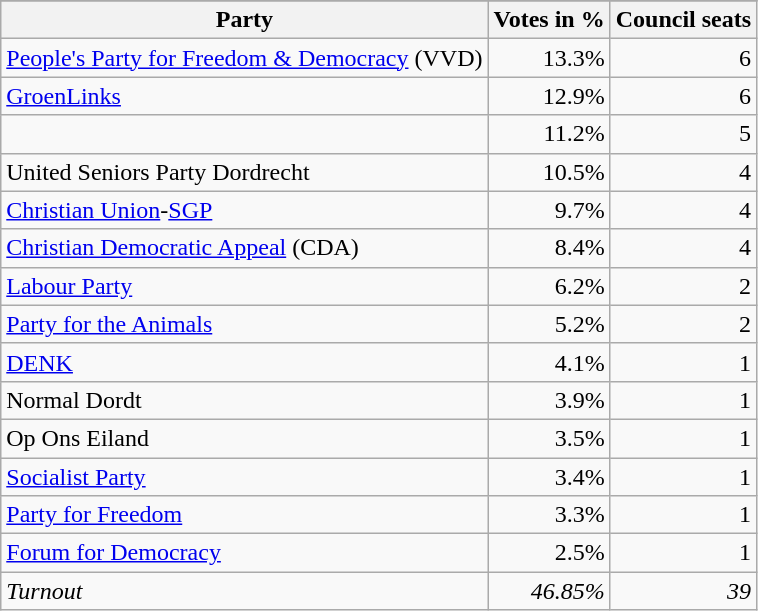<table class="wikitable">
<tr>
</tr>
<tr>
<th>Party</th>
<th>Votes in %</th>
<th>Council seats</th>
</tr>
<tr>
<td><a href='#'>People's Party for Freedom & Democracy</a> (VVD)</td>
<td ALIGN="right">13.3%</td>
<td ALIGN="right">6</td>
</tr>
<tr>
<td><a href='#'>GroenLinks</a></td>
<td ALIGN="right">12.9%</td>
<td ALIGN="right">6</td>
</tr>
<tr>
<td></td>
<td ALIGN="right">11.2%</td>
<td ALIGN="right">5</td>
</tr>
<tr>
<td>United Seniors Party Dordrecht</td>
<td ALIGN="right">10.5%</td>
<td ALIGN="right">4</td>
</tr>
<tr>
<td><a href='#'>Christian Union</a>-<a href='#'>SGP</a></td>
<td ALIGN="right">9.7%</td>
<td ALIGN="right">4</td>
</tr>
<tr>
<td><a href='#'>Christian Democratic Appeal</a> (CDA)</td>
<td ALIGN="right">8.4%</td>
<td ALIGN="right">4</td>
</tr>
<tr>
<td><a href='#'>Labour Party</a></td>
<td ALIGN="right">6.2%</td>
<td ALIGN="right">2</td>
</tr>
<tr>
<td><a href='#'>Party for the Animals</a></td>
<td ALIGN="right">5.2%</td>
<td ALIGN="right">2</td>
</tr>
<tr>
<td><a href='#'>DENK</a></td>
<td ALIGN="right">4.1%</td>
<td ALIGN="right">1</td>
</tr>
<tr>
<td>Normal Dordt</td>
<td ALIGN="right">3.9%</td>
<td ALIGN="right">1</td>
</tr>
<tr>
<td>Op Ons Eiland</td>
<td ALIGN="right">3.5%</td>
<td ALIGN="right">1</td>
</tr>
<tr>
<td><a href='#'>Socialist Party</a></td>
<td ALIGN="right">3.4%</td>
<td ALIGN="right">1</td>
</tr>
<tr>
<td><a href='#'>Party for Freedom</a></td>
<td ALIGN="right">3.3%</td>
<td ALIGN="right">1</td>
</tr>
<tr>
<td><a href='#'>Forum for Democracy</a></td>
<td ALIGN="right">2.5%</td>
<td ALIGN="right">1</td>
</tr>
<tr>
<td><em>Turnout</em></td>
<td ALIGN="right"><em>46.85%</em></td>
<td ALIGN="right"><em>39</em></td>
</tr>
</table>
